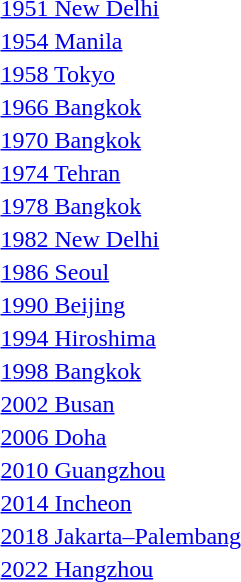<table>
<tr>
<td><a href='#'>1951 New Delhi</a></td>
<td></td>
<td></td>
<td></td>
</tr>
<tr>
<td><a href='#'>1954 Manila</a></td>
<td></td>
<td></td>
<td></td>
</tr>
<tr>
<td><a href='#'>1958 Tokyo</a></td>
<td></td>
<td></td>
<td></td>
</tr>
<tr>
<td><a href='#'>1966 Bangkok</a></td>
<td></td>
<td></td>
<td></td>
</tr>
<tr>
<td><a href='#'>1970 Bangkok</a></td>
<td></td>
<td></td>
<td></td>
</tr>
<tr>
<td><a href='#'>1974 Tehran</a></td>
<td></td>
<td></td>
<td></td>
</tr>
<tr>
<td><a href='#'>1978 Bangkok</a></td>
<td></td>
<td></td>
<td></td>
</tr>
<tr>
<td><a href='#'>1982 New Delhi</a></td>
<td></td>
<td></td>
<td></td>
</tr>
<tr>
<td><a href='#'>1986 Seoul</a></td>
<td></td>
<td></td>
<td></td>
</tr>
<tr>
<td><a href='#'>1990 Beijing</a></td>
<td></td>
<td></td>
<td></td>
</tr>
<tr>
<td><a href='#'>1994 Hiroshima</a></td>
<td></td>
<td></td>
<td></td>
</tr>
<tr>
<td><a href='#'>1998 Bangkok</a></td>
<td></td>
<td></td>
<td></td>
</tr>
<tr>
<td><a href='#'>2002 Busan</a></td>
<td></td>
<td></td>
<td></td>
</tr>
<tr>
<td><a href='#'>2006 Doha</a></td>
<td></td>
<td></td>
<td></td>
</tr>
<tr>
<td><a href='#'>2010 Guangzhou</a></td>
<td></td>
<td></td>
<td></td>
</tr>
<tr>
<td><a href='#'>2014 Incheon</a></td>
<td></td>
<td></td>
<td></td>
</tr>
<tr>
<td><a href='#'>2018 Jakarta–Palembang</a></td>
<td></td>
<td></td>
<td></td>
</tr>
<tr>
<td><a href='#'>2022 Hangzhou</a></td>
<td></td>
<td></td>
<td></td>
</tr>
</table>
